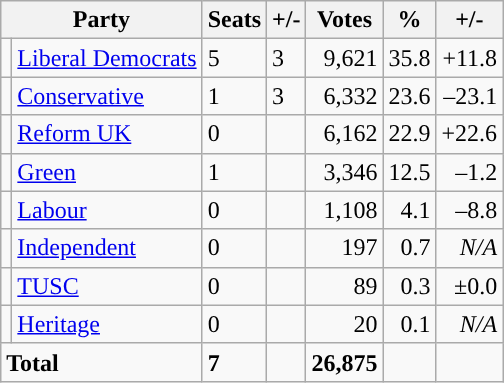<table class="wikitable sortable">
<tr>
<th colspan="2">Party</th>
<th>Seats</th>
<th>+/-</th>
<th>Votes</th>
<th>%</th>
<th>+/-</th>
</tr>
<tr>
<td style="background-color: "></td>
<td><a href='#'>Liberal Democrats</a></td>
<td>5</td>
<td> 3</td>
<td style="text-align:right;">9,621</td>
<td style="text-align:right;">35.8</td>
<td style="text-align:right;">+11.8</td>
</tr>
<tr>
<td style="background-color: "></td>
<td><a href='#'>Conservative</a></td>
<td>1</td>
<td> 3</td>
<td style="text-align:right;">6,332</td>
<td style="text-align:right;">23.6</td>
<td style="text-align:right;">–23.1</td>
</tr>
<tr>
<td style="background-color: "></td>
<td><a href='#'>Reform UK</a></td>
<td>0</td>
<td></td>
<td style="text-align:right;">6,162</td>
<td style="text-align:right;">22.9</td>
<td style="text-align:right;">+22.6</td>
</tr>
<tr>
<td style="background-color: "></td>
<td><a href='#'>Green</a></td>
<td>1</td>
<td></td>
<td style="text-align:right;">3,346</td>
<td style="text-align:right;">12.5</td>
<td style="text-align:right;">–1.2</td>
</tr>
<tr>
<td style="background-color: "></td>
<td><a href='#'>Labour</a></td>
<td>0</td>
<td></td>
<td style="text-align:right;">1,108</td>
<td style="text-align:right;">4.1</td>
<td style="text-align:right;">–8.8</td>
</tr>
<tr>
<td style="background-color: "></td>
<td><a href='#'>Independent</a></td>
<td>0</td>
<td></td>
<td style="text-align:right;">197</td>
<td style="text-align:right;">0.7</td>
<td style="text-align:right;"><em>N/A</em></td>
</tr>
<tr>
<td style="background-color: "></td>
<td><a href='#'>TUSC</a></td>
<td>0</td>
<td></td>
<td style="text-align:right;">89</td>
<td style="text-align:right;">0.3</td>
<td style="text-align:right;">±0.0</td>
</tr>
<tr>
<td style="background-color: "></td>
<td><a href='#'>Heritage</a></td>
<td>0</td>
<td></td>
<td style="text-align:right;">20</td>
<td style="text-align:right;">0.1</td>
<td style="text-align:right;"><em>N/A</em></td>
</tr>
<tr>
<td colspan="2"><strong>Total</strong></td>
<td><strong>7</strong></td>
<td></td>
<td style="text-align:right;"><strong>26,875</strong></td>
<td style="text-align:right;"></td>
<td style="text-align:right;"></td>
</tr>
</table>
